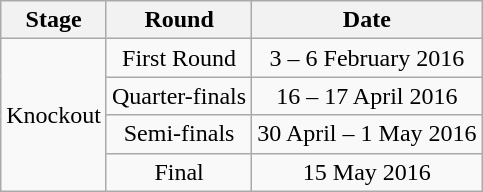<table class="wikitable" border="1">
<tr>
<th>Stage</th>
<th>Round</th>
<th>Date</th>
</tr>
<tr align=center>
<td rowspan=4>Knockout</td>
<td>First Round</td>
<td>3 – 6 February 2016</td>
</tr>
<tr align=center>
<td>Quarter-finals</td>
<td>16 – 17 April 2016</td>
</tr>
<tr align=center>
<td>Semi-finals</td>
<td>30 April – 1 May 2016</td>
</tr>
<tr align=center>
<td>Final</td>
<td colspan=2>15 May 2016</td>
</tr>
</table>
